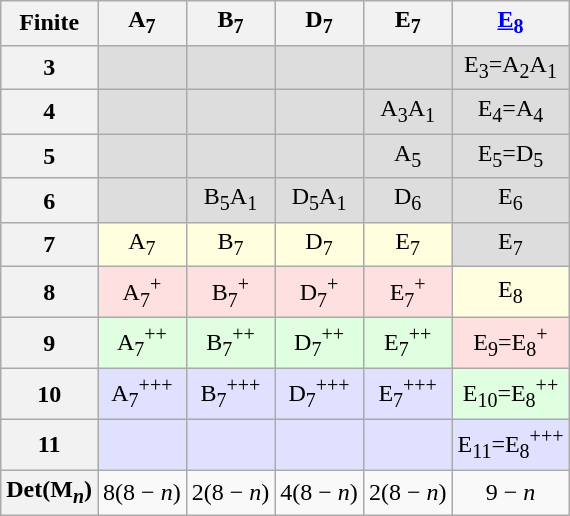<table class=wikitable>
<tr>
<th>Finite</th>
<th>A<sub>7</sub></th>
<th>B<sub>7</sub></th>
<th>D<sub>7</sub></th>
<th>E<sub>7</sub></th>
<th><a href='#'>E<sub>8</sub></a></th>
</tr>
<tr align=center BGCOLOR="#ddd">
<th>3</th>
<td></td>
<td></td>
<td></td>
<td></td>
<td>E<sub>3</sub>=A<sub>2</sub>A<sub>1</sub><br></td>
</tr>
<tr align=center BGCOLOR="#ddd">
<th>4</th>
<td></td>
<td></td>
<td></td>
<td>A<sub>3</sub>A<sub>1</sub><br></td>
<td>E<sub>4</sub>=A<sub>4</sub><br></td>
</tr>
<tr align=center BGCOLOR="#ddd">
<th>5</th>
<td></td>
<td></td>
<td></td>
<td>A<sub>5</sub><br></td>
<td>E<sub>5</sub>=D<sub>5</sub><br></td>
</tr>
<tr align=center BGCOLOR="#ddd">
<th>6</th>
<td></td>
<td>B<sub>5</sub>A<sub>1</sub><br></td>
<td>D<sub>5</sub>A<sub>1</sub><br></td>
<td>D<sub>6</sub><br></td>
<td>E<sub>6</sub> </td>
</tr>
<tr align=center  BGCOLOR="#ddd">
<th>7</th>
<td BGCOLOR="#ffffe0">A<sub>7</sub><br></td>
<td BGCOLOR="#ffffe0">B<sub>7</sub><br></td>
<td BGCOLOR="#ffffe0">D<sub>7</sub><br></td>
<td BGCOLOR="#ffffe0">E<sub>7</sub> </td>
<td>E<sub>7</sub> </td>
</tr>
<tr align=center>
<th>8</th>
<td BGCOLOR="#ffe0e0">A<sub>7</sub><sup>+</sup> </td>
<td BGCOLOR="#ffe0e0">B<sub>7</sub><sup>+</sup> </td>
<td BGCOLOR="#ffe0e0">D<sub>7</sub><sup>+</sup> </td>
<td BGCOLOR="#ffe0e0">E<sub>7</sub><sup>+</sup> </td>
<td BGCOLOR="#ffffe0">E<sub>8</sub> </td>
</tr>
<tr align=center>
<th>9</th>
<td BGCOLOR="#e0ffe0">A<sub>7</sub><sup>++</sup> </td>
<td BGCOLOR="#e0ffe0">B<sub>7</sub><sup>++</sup> </td>
<td BGCOLOR="#e0ffe0">D<sub>7</sub><sup>++</sup> </td>
<td BGCOLOR="#e0ffe0">E<sub>7</sub><sup>++</sup> </td>
<td BGCOLOR="#ffe0e0">E<sub>9</sub>=E<sub>8</sub><sup>+</sup> </td>
</tr>
<tr align=center>
<th>10</th>
<td BGCOLOR="#e0e0ff">A<sub>7</sub><sup>+++</sup> </td>
<td BGCOLOR="#e0e0ff">B<sub>7</sub><sup>+++</sup> </td>
<td BGCOLOR="#e0e0ff">D<sub>7</sub><sup>+++</sup> </td>
<td BGCOLOR="#e0e0ff">E<sub>7</sub><sup>+++</sup> </td>
<td BGCOLOR="#e0ffe0">E<sub>10</sub>=E<sub>8</sub><sup>++</sup> </td>
</tr>
<tr align=center>
<th>11</th>
<td BGCOLOR="#e0e0ff"></td>
<td BGCOLOR="#e0e0ff"></td>
<td BGCOLOR="#e0e0ff"></td>
<td BGCOLOR="#e0e0ff"></td>
<td BGCOLOR="#e0e0ff">E<sub>11</sub>=E<sub>8</sub><sup>+++</sup> </td>
</tr>
<tr align=center>
<th>Det(M<sub><em>n</em></sub>)</th>
<td>8(8 − <em>n</em>)</td>
<td>2(8 − <em>n</em>)</td>
<td>4(8 − <em>n</em>)</td>
<td>2(8 − <em>n</em>)</td>
<td>9 − <em>n</em></td>
</tr>
</table>
